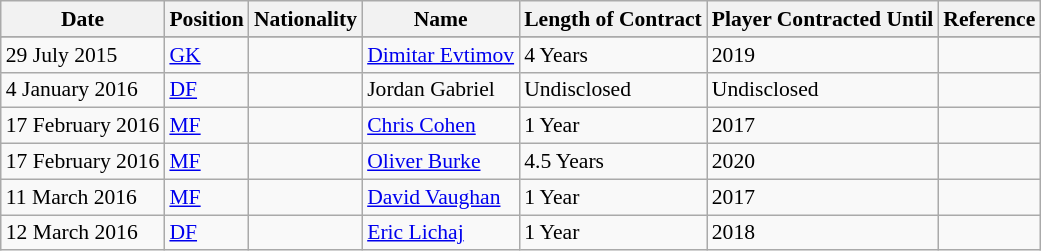<table class="wikitable"  style="text-align:left; font-size:90%; ">
<tr>
<th width:120px;">Date</th>
<th width:25px;">Position</th>
<th width:50px;">Nationality</th>
<th width:150px;">Name</th>
<th width:80px;">Length of Contract</th>
<th width:120px;">Player Contracted Until</th>
<th width:25px;">Reference</th>
</tr>
<tr>
</tr>
<tr>
<td>29 July 2015</td>
<td><a href='#'>GK</a></td>
<td></td>
<td><a href='#'>Dimitar Evtimov</a></td>
<td>4 Years</td>
<td>2019</td>
<td></td>
</tr>
<tr>
<td>4 January 2016</td>
<td><a href='#'>DF</a></td>
<td></td>
<td>Jordan Gabriel</td>
<td>Undisclosed</td>
<td>Undisclosed</td>
<td></td>
</tr>
<tr>
<td>17 February 2016</td>
<td><a href='#'>MF</a></td>
<td></td>
<td><a href='#'>Chris Cohen</a></td>
<td>1 Year</td>
<td>2017</td>
<td></td>
</tr>
<tr>
<td>17 February 2016</td>
<td><a href='#'>MF</a></td>
<td></td>
<td><a href='#'>Oliver Burke</a></td>
<td>4.5 Years</td>
<td>2020</td>
<td></td>
</tr>
<tr>
<td>11 March 2016</td>
<td><a href='#'>MF</a></td>
<td></td>
<td><a href='#'>David Vaughan</a></td>
<td>1 Year</td>
<td>2017</td>
<td></td>
</tr>
<tr>
<td>12 March 2016</td>
<td><a href='#'>DF</a></td>
<td></td>
<td><a href='#'>Eric Lichaj</a></td>
<td>1 Year</td>
<td>2018</td>
<td></td>
</tr>
</table>
